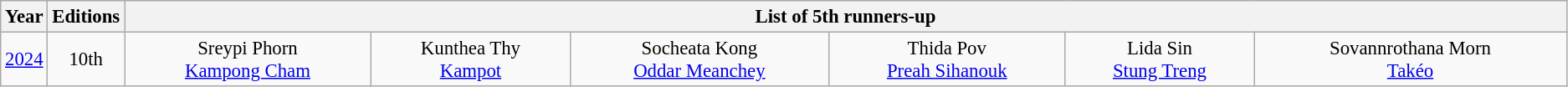<table class="wikitable" style="font-size: 95%;">
<tr>
<th width="1%">Year</th>
<th width="1%">Editions</th>
<th width="900" colspan=6>List of 5th runners-up</th>
</tr>
<tr style="text-align:center;">
<td><a href='#'>2024</a></td>
<td>10th</td>
<td>Sreypi Phorn<br><a href='#'>Kampong Cham</a></td>
<td>Kunthea Thy<br><a href='#'>Kampot</a></td>
<td>Socheata Kong<br><a href='#'>Oddar Meanchey</a></td>
<td>Thida Pov<br><a href='#'>Preah Sihanouk</a></td>
<td>Lida Sin<br><a href='#'>Stung Treng</a></td>
<td>Sovannrothana Morn<br><a href='#'>Takéo</a></td>
</tr>
</table>
